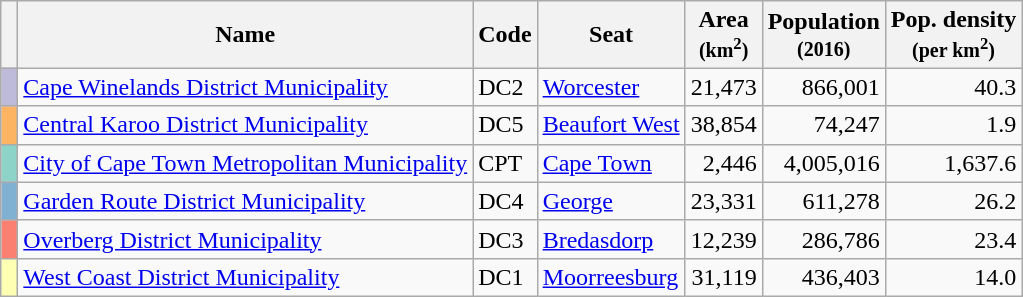<table class="wikitable sortable">
<tr>
<th class="unsortable"> </th>
<th>Name</th>
<th>Code</th>
<th>Seat</th>
<th>Area<br><small>(km<sup>2</sup>)</small></th>
<th>Population<br><small>(2016)</small></th>
<th>Pop. density<br><small>(per km<sup>2</sup>)</small></th>
</tr>
<tr>
<td style="text-align:center;background-color:#BEBADA"></td>
<td><a href='#'>Cape Winelands District Municipality</a></td>
<td>DC2</td>
<td><a href='#'>Worcester</a></td>
<td style="text-align:right">21,473</td>
<td style="text-align:right">866,001</td>
<td style="text-align:right">40.3</td>
</tr>
<tr>
<td style="text-align:center;background-color:#FDB462"></td>
<td><a href='#'>Central Karoo District Municipality</a></td>
<td>DC5</td>
<td><a href='#'>Beaufort West</a></td>
<td style="text-align:right">38,854</td>
<td style="text-align:right">74,247</td>
<td style="text-align:right">1.9</td>
</tr>
<tr>
<td style="text-align:center;background-color:#8DD3C7"></td>
<td><a href='#'>City of Cape Town Metropolitan Municipality</a></td>
<td>CPT</td>
<td><a href='#'>Cape Town</a></td>
<td style="text-align:right">2,446</td>
<td style="text-align:right">4,005,016</td>
<td style="text-align:right">1,637.6</td>
</tr>
<tr>
<td style="text-align:center;background-color:#80B1D3"></td>
<td><a href='#'>Garden Route District Municipality</a></td>
<td>DC4</td>
<td><a href='#'>George</a></td>
<td style="text-align:right">23,331</td>
<td style="text-align:right">611,278</td>
<td style="text-align:right">26.2</td>
</tr>
<tr>
<td style="text-align:center;background-color:#FB8072"></td>
<td><a href='#'>Overberg District Municipality</a></td>
<td>DC3</td>
<td><a href='#'>Bredasdorp</a></td>
<td style="text-align:right">12,239</td>
<td style="text-align:right">286,786</td>
<td style="text-align:right">23.4</td>
</tr>
<tr>
<td style="text-align:center;background-color:#FFFFB3"></td>
<td><a href='#'>West Coast District Municipality</a></td>
<td>DC1</td>
<td><a href='#'>Moorreesburg</a></td>
<td style="text-align:right">31,119</td>
<td style="text-align:right">436,403</td>
<td style="text-align:right">14.0</td>
</tr>
</table>
